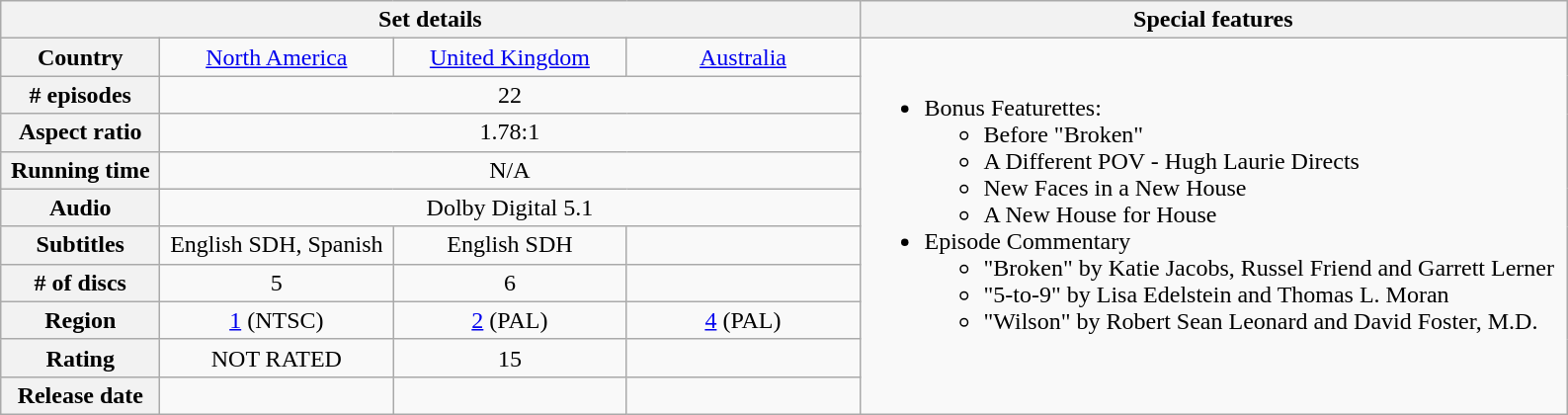<table style="text-align:center;" class="wikitable">
<tr>
<th colspan="4">Set details</th>
<th>Special features</th>
</tr>
<tr>
<th width="100px">Country</th>
<td width="150px"><a href='#'>North America</a></td>
<td width="150px"><a href='#'>United Kingdom</a></td>
<td width="150px"><a href='#'>Australia</a></td>
<td style="padding-right: 8px" align="left" valign="top" rowspan="10"><br><ul><li>Bonus Featurettes:<ul><li>Before "Broken"</li><li>A Different POV - Hugh Laurie Directs</li><li>New Faces in a New House</li><li>A New House for House</li></ul></li><li>Episode Commentary<ul><li>"Broken" by Katie Jacobs, Russel Friend and Garrett Lerner</li><li>"5-to-9" by Lisa Edelstein and Thomas L. Moran</li><li>"Wilson" by Robert Sean Leonard and David Foster, M.D.</li></ul></li></ul></td>
</tr>
<tr>
<th># episodes</th>
<td colspan="3">22</td>
</tr>
<tr>
<th>Aspect ratio</th>
<td colspan="3">1.78:1</td>
</tr>
<tr>
<th>Running time</th>
<td colspan="3">N/A</td>
</tr>
<tr>
<th>Audio</th>
<td colspan="3">Dolby Digital 5.1</td>
</tr>
<tr>
<th>Subtitles</th>
<td>English SDH, Spanish</td>
<td>English SDH</td>
<td></td>
</tr>
<tr>
<th># of discs</th>
<td>5</td>
<td>6</td>
<td></td>
</tr>
<tr>
<th>Region</th>
<td><a href='#'>1</a> (NTSC)</td>
<td><a href='#'>2</a> (PAL)</td>
<td><a href='#'>4</a> (PAL)</td>
</tr>
<tr>
<th>Rating</th>
<td>NOT RATED</td>
<td>15</td>
<td></td>
</tr>
<tr>
<th>Release date</th>
<td></td>
<td></td>
<td></td>
</tr>
</table>
